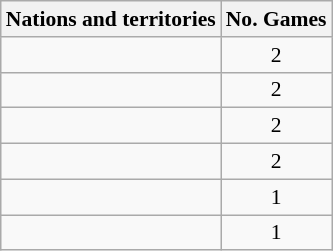<table class="wikitable sortable" style="margin-top:0; text-align:center; font-size:90%;">
<tr>
<th>Nations and territories</th>
<th>No. Games</th>
</tr>
<tr>
<td align=left></td>
<td>2</td>
</tr>
<tr>
<td align=left></td>
<td>2</td>
</tr>
<tr>
<td align=left></td>
<td>2</td>
</tr>
<tr>
<td align=left></td>
<td>2</td>
</tr>
<tr>
<td align=left></td>
<td>1</td>
</tr>
<tr>
<td align=left></td>
<td>1</td>
</tr>
</table>
